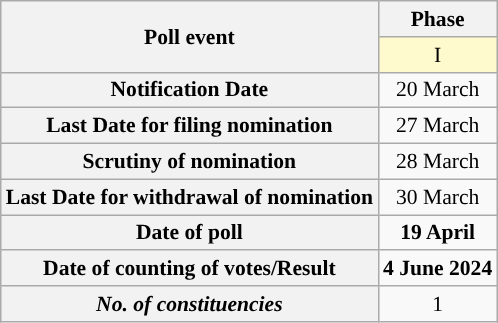<table class="wikitable" style="text-align:center;margin:auto;font-size:90%;">
<tr>
<th rowspan="2">Poll event</th>
<th>Phase</th>
</tr>
<tr>
<td bgcolor="#FFFACD">I</td>
</tr>
<tr>
<th>Notification Date</th>
<td>20 March</td>
</tr>
<tr>
<th>Last Date for filing nomination</th>
<td>27 March</td>
</tr>
<tr>
<th>Scrutiny of nomination</th>
<td>28 March</td>
</tr>
<tr>
<th>Last Date for withdrawal of nomination</th>
<td>30 March</td>
</tr>
<tr>
<th>Date of poll</th>
<td><strong>19 April</strong></td>
</tr>
<tr>
<th>Date of counting of votes/Result</th>
<td><strong>4 June 2024</strong></td>
</tr>
<tr>
<th><strong><em>No. of constituencies</em></strong></th>
<td>1</td>
</tr>
</table>
